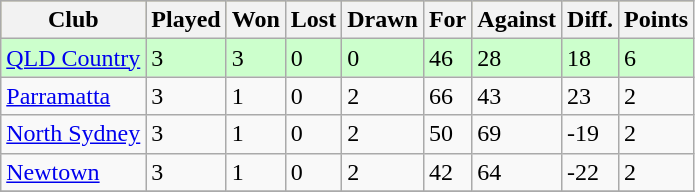<table class="wikitable">
<tr style="background:#bdb76b;">
<th>Club</th>
<th>Played</th>
<th>Won</th>
<th>Lost</th>
<th>Drawn</th>
<th>For</th>
<th>Against</th>
<th>Diff.</th>
<th>Points</th>
</tr>
<tr style="background:#cfc;">
<td> <a href='#'>QLD Country</a></td>
<td>3</td>
<td>3</td>
<td>0</td>
<td>0</td>
<td>46</td>
<td>28</td>
<td>18</td>
<td>6</td>
</tr>
<tr>
<td> <a href='#'>Parramatta</a></td>
<td>3</td>
<td>1</td>
<td>0</td>
<td>2</td>
<td>66</td>
<td>43</td>
<td>23</td>
<td>2</td>
</tr>
<tr>
<td> <a href='#'>North Sydney</a></td>
<td>3</td>
<td>1</td>
<td>0</td>
<td>2</td>
<td>50</td>
<td>69</td>
<td>-19</td>
<td>2</td>
</tr>
<tr>
<td> <a href='#'>Newtown</a></td>
<td>3</td>
<td>1</td>
<td>0</td>
<td>2</td>
<td>42</td>
<td>64</td>
<td>-22</td>
<td>2</td>
</tr>
<tr>
</tr>
</table>
